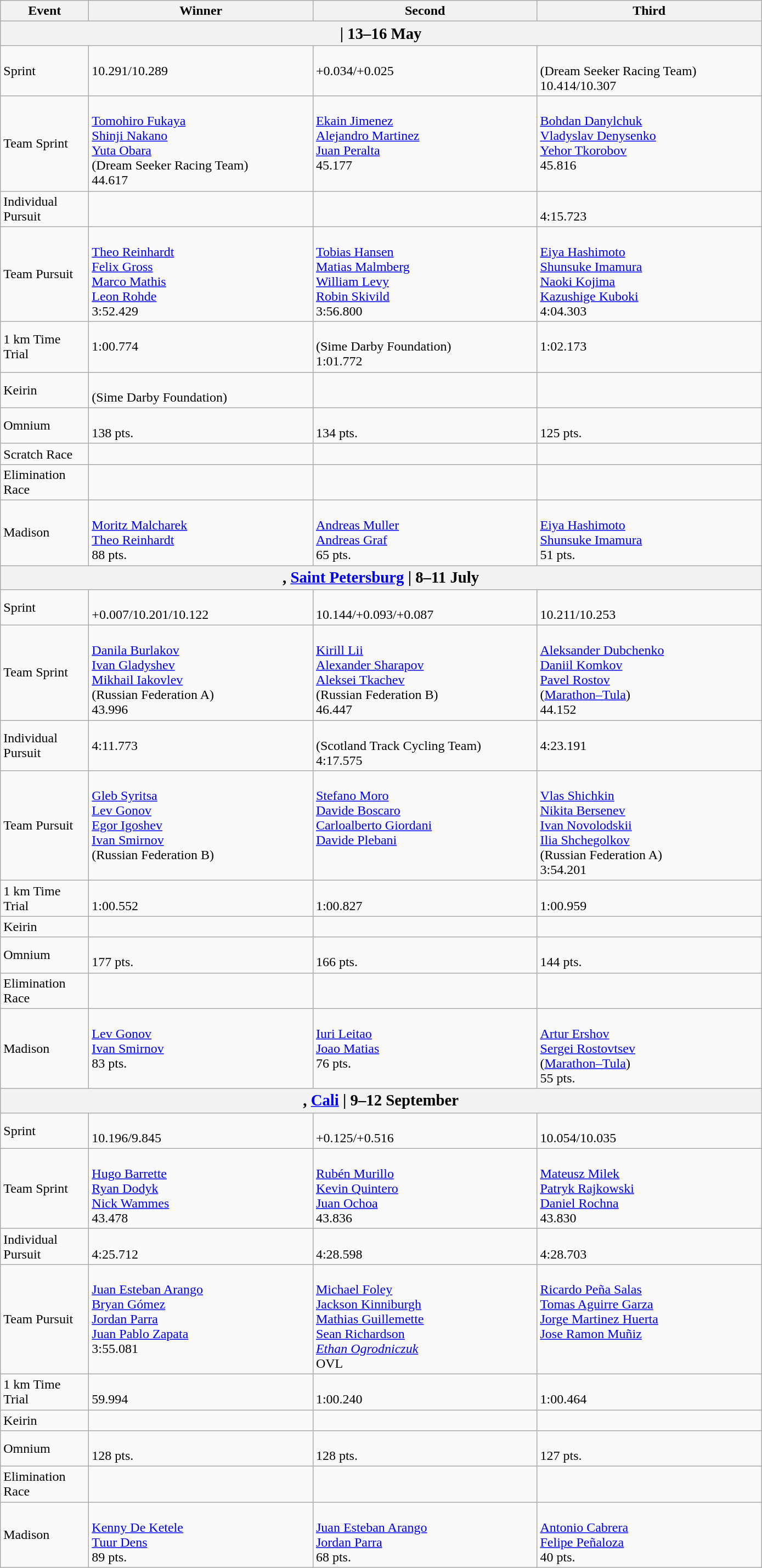<table class="wikitable">
<tr>
<th width=100>Event</th>
<th width=265>Winner</th>
<th width=265>Second</th>
<th width=265>Third</th>
</tr>
<tr>
<th colspan=4><big> | 13–16 May</big></th>
</tr>
<tr>
<td>Sprint<br><em><small></small></em></td>
<td valign=top><br>10.291/10.289</td>
<td valign=top><br>+0.034/+0.025</td>
<td valign=top><br>(Dream Seeker Racing Team)<br>10.414/10.307</td>
</tr>
<tr>
<td>Team Sprint<br><em><small></small></em></td>
<td valign=top><br><a href='#'>Tomohiro Fukaya</a><br><a href='#'>Shinji Nakano</a><br><a href='#'>Yuta Obara</a><br>(Dream Seeker Racing Team)<br>44.617</td>
<td valign=top><br><a href='#'>Ekain Jimenez</a><br><a href='#'>Alejandro Martinez</a><br><a href='#'>Juan Peralta</a><br>45.177</td>
<td valign=top><br><a href='#'>Bohdan Danylchuk</a><br><a href='#'>Vladyslav Denysenko</a><br><a href='#'>Yehor Tkorobov</a><br>45.816</td>
</tr>
<tr>
<td>Individual Pursuit<br><em><small></small></em></td>
<td valign=top></td>
<td valign=top></td>
<td valign=top><br>4:15.723</td>
</tr>
<tr>
<td>Team Pursuit<br><em><small></small></em></td>
<td valign=top><br><a href='#'>Theo Reinhardt</a><br><a href='#'>Felix Gross</a><br><a href='#'>Marco Mathis</a><br><a href='#'>Leon Rohde</a><br>3:52.429</td>
<td valign=top><br><a href='#'>Tobias Hansen</a><br><a href='#'>Matias Malmberg</a><br><a href='#'>William Levy</a><br><a href='#'>Robin Skivild</a><br>3:56.800</td>
<td valign=top><br><a href='#'>Eiya Hashimoto</a><br><a href='#'>Shunsuke Imamura</a><br><a href='#'>Naoki Kojima</a><br><a href='#'>Kazushige Kuboki</a><br>4:04.303</td>
</tr>
<tr>
<td>1 km Time Trial<br><em><small></small></em></td>
<td valign=top><br>1:00.774</td>
<td valign=top><br>(Sime Darby Foundation)<br>1:01.772</td>
<td valign=top><br>1:02.173</td>
</tr>
<tr>
<td>Keirin<br><em><small></small></em></td>
<td valign=top><br>(Sime Darby Foundation)</td>
<td valign=top></td>
<td valign=top></td>
</tr>
<tr>
<td>Omnium<br><em><small></small></em></td>
<td valign=top><br>138 pts.</td>
<td valign=top><br>134 pts.</td>
<td valign=top><br>125 pts.</td>
</tr>
<tr>
<td>Scratch Race<br><em><small></small></em></td>
<td valign=top></td>
<td valign=top></td>
<td valign=top></td>
</tr>
<tr>
<td>Elimination Race<br><em><small></small></em></td>
<td valign=top></td>
<td valign=top></td>
<td valign=top></td>
</tr>
<tr>
<td>Madison<br><em><small></small></em></td>
<td valign=top><br><a href='#'>Moritz Malcharek</a><br><a href='#'>Theo Reinhardt</a><br>88 pts.</td>
<td valign=top><br><a href='#'>Andreas Muller</a><br><a href='#'>Andreas Graf</a><br>65 pts.</td>
<td valign=top><br><a href='#'>Eiya Hashimoto</a><br><a href='#'>Shunsuke Imamura</a><br>51 pts.</td>
</tr>
<tr>
<th colspan=4><big>, <a href='#'>Saint Petersburg</a> | 8–11 July</big></th>
</tr>
<tr>
<td>Sprint<br><em><small></small></em></td>
<td valign=top><br>+0.007/10.201/10.122</td>
<td valign=top><br>10.144/+0.093/+0.087</td>
<td valign=top><br>10.211/10.253</td>
</tr>
<tr>
<td>Team Sprint<br><em><small></small></em></td>
<td valign=top><br><a href='#'>Danila Burlakov</a><br><a href='#'>Ivan Gladyshev</a><br><a href='#'>Mikhail Iakovlev</a><br>(Russian Federation A)<br>43.996</td>
<td valign=top> <br><a href='#'>Kirill Lii</a><br><a href='#'>Alexander Sharapov</a><br><a href='#'>Aleksei Tkachev</a><br>(Russian Federation B)<br>46.447</td>
<td valign=top> <br><a href='#'>Aleksander Dubchenko</a><br><a href='#'>Daniil Komkov</a><br><a href='#'>Pavel Rostov</a><br>(<a href='#'>Marathon–Tula</a>)<br>44.152</td>
</tr>
<tr>
<td>Individual Pursuit<br><em><small></small></em></td>
<td valign=top><br>4:11.773</td>
<td valign=top><br>(Scotland Track Cycling Team) <br>4:17.575</td>
<td valign=top><br>4:23.191</td>
</tr>
<tr>
<td>Team Pursuit<br><em><small></small></em></td>
<td valign=top><br><a href='#'>Gleb Syritsa</a><br><a href='#'>Lev Gonov</a><br><a href='#'>Egor Igoshev</a><br><a href='#'>Ivan Smirnov</a><br>(Russian Federation B)</td>
<td valign=top><br><a href='#'>Stefano Moro</a><br><a href='#'>Davide Boscaro</a><br><a href='#'>Carloalberto Giordani</a><br><a href='#'>Davide Plebani</a></td>
<td valign=top><br><a href='#'>Vlas Shichkin</a><br><a href='#'>Nikita Bersenev</a><br><a href='#'>Ivan Novolodskii</a><br><a href='#'>Ilia Shchegolkov</a><br>(Russian Federation A)<br>3:54.201</td>
</tr>
<tr>
<td>1 km Time Trial<br><em><small></small></em></td>
<td valign=top><br>1:00.552</td>
<td valign=top><br>1:00.827</td>
<td valign=top><br>1:00.959</td>
</tr>
<tr>
<td>Keirin<br><em><small></small></em></td>
<td valign=top></td>
<td valign=top></td>
<td valign=top></td>
</tr>
<tr>
<td>Omnium<br><em><small></small></em></td>
<td valign=top><br>177 pts.</td>
<td valign=top><br>166 pts.</td>
<td valign=top><br>144 pts.</td>
</tr>
<tr>
<td>Elimination Race<br><em><small></small></em></td>
<td valign=top></td>
<td valign=top></td>
<td valign=top></td>
</tr>
<tr>
<td>Madison<br><em><small></small></em></td>
<td valign=top><br><a href='#'>Lev Gonov</a><br><a href='#'>Ivan Smirnov</a><br>83 pts.</td>
<td valign=top><br><a href='#'>Iuri Leitao</a><br><a href='#'>Joao Matias</a><br>76 pts.</td>
<td valign=top><br><a href='#'>Artur Ershov</a><br><a href='#'>Sergei Rostovtsev</a><br>(<a href='#'>Marathon–Tula</a>)<br>55 pts.</td>
</tr>
<tr>
<th colspan=4><big>, <a href='#'>Cali</a> | 9–12 September</big></th>
</tr>
<tr>
<td>Sprint<br><em><small></small></em></td>
<td valign=top><br>10.196/9.845</td>
<td valign=top><br>+0.125/+0.516</td>
<td valign=top><br>10.054/10.035</td>
</tr>
<tr>
<td>Team Sprint<br><em><small></small></em></td>
<td valign=top><br><a href='#'>Hugo Barrette</a><br><a href='#'>Ryan Dodyk</a><br><a href='#'>Nick Wammes</a><br>43.478</td>
<td valign=top><br><a href='#'>Rubén Murillo</a><br><a href='#'>Kevin Quintero</a><br><a href='#'>Juan Ochoa</a><br>43.836</td>
<td valign=top><br><a href='#'>Mateusz Milek</a><br><a href='#'>Patryk Rajkowski</a><br><a href='#'>Daniel Rochna</a><br>43.830</td>
</tr>
<tr>
<td>Individual Pursuit<br><em><small></small></em></td>
<td valign=top><br>4:25.712</td>
<td valign=top><br>4:28.598</td>
<td valign=top><br>4:28.703</td>
</tr>
<tr>
<td>Team Pursuit<br><em><small></small></em></td>
<td valign=top><br><a href='#'>Juan Esteban Arango</a><br><a href='#'>Bryan Gómez</a><br><a href='#'>Jordan Parra</a><br><a href='#'>Juan Pablo Zapata</a><br>3:55.081</td>
<td valign=top><br><a href='#'>Michael Foley</a><br><a href='#'>Jackson Kinniburgh</a><br><a href='#'>Mathias Guillemette</a><br><a href='#'>Sean Richardson</a><br><em><a href='#'>Ethan Ogrodniczuk</a></em><br>OVL</td>
<td valign=top><br><a href='#'>Ricardo Peña Salas</a><br><a href='#'>Tomas Aguirre Garza</a><br><a href='#'>Jorge Martinez Huerta</a><br><a href='#'>Jose Ramon Muñiz</a></td>
</tr>
<tr>
<td>1 km Time Trial<br><em><small></small></em></td>
<td valign=top><br>59.994</td>
<td valign=top><br>1:00.240</td>
<td valign=top><br>1:00.464</td>
</tr>
<tr>
<td>Keirin<br><em><small></small></em></td>
<td valign=top></td>
<td valign=top></td>
<td valign=top></td>
</tr>
<tr>
<td>Omnium<br><em><small></small></em></td>
<td><br>128 pts.</td>
<td><br>128 pts.</td>
<td><br>127 pts.</td>
</tr>
<tr>
<td>Elimination Race<br><em><small></small></em></td>
<td></td>
<td></td>
<td></td>
</tr>
<tr>
<td>Madison <br><em><small></small></em></td>
<td><br><a href='#'>Kenny De Ketele</a><br><a href='#'>Tuur Dens</a><br>89 pts.</td>
<td><br><a href='#'>Juan Esteban Arango</a><br><a href='#'>Jordan Parra</a><br>68 pts.</td>
<td><br><a href='#'>Antonio Cabrera</a><br><a href='#'>Felipe Peñaloza</a><br>40 pts.</td>
</tr>
</table>
